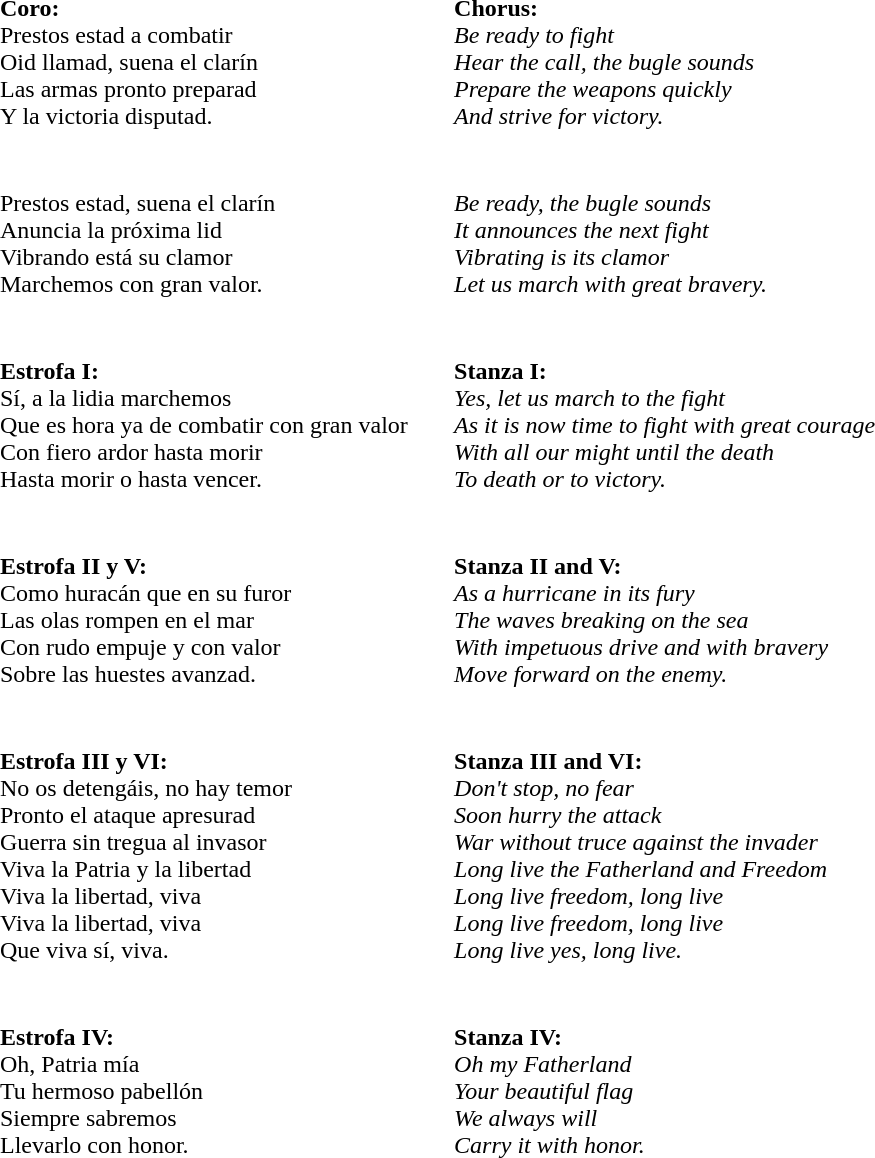<table cellpadding="10">
<tr>
<td style="width:50%;"><br><strong>Coro:</strong><br>Prestos estad a combatir<br>
Oid llamad, suena el clarín<br>
Las armas pronto preparad<br>
Y la victoria disputad.</td>
<td style="width:50%;"><br><strong>Chorus:</strong><br><em>Be ready to fight</em><br>
<em>Hear the call, the bugle sounds</em><br>
<em>Prepare the weapons quickly</em><br>
<em>And strive for victory.</em><br></td>
</tr>
<tr>
<td style="width:50%;"><br>Prestos estad, suena el clarín<br>
Anuncia la próxima lid<br>
Vibrando está su clamor<br>
Marchemos con gran valor.<br></td>
<td style="width:50%;"><br><em>Be ready, the bugle sounds</em><br>
<em>It announces the next fight</em><br>
<em>Vibrating is its clamor</em><br>
<em>Let us march with great bravery.</em><br></td>
</tr>
<tr>
<td style="width:50%;"><br><strong>Estrofa I:</strong><br>Sí, a la lidia marchemos<br>
Que es hora ya de combatir con gran valor<br>
Con fiero ardor hasta morir<br>
Hasta morir o hasta vencer.<br></td>
<td style="width:50%;"><br><strong>Stanza I:</strong><br><em>Yes, let us march to the fight</em><br>
<em>As it is now time to fight with great courage</em><br>
<em>With all our might until the death</em><br>
<em>To death or to victory.</em><br></td>
</tr>
<tr>
<td style="width:50%;"><br><strong>Estrofa II y V:</strong><br>Como huracán que en su furor<br>
Las olas rompen en el mar<br>
Con rudo empuje y con valor<br>
Sobre las huestes avanzad.<br></td>
<td style="width:50%;"><br><strong>Stanza II and V:</strong><br><em>As a hurricane in its fury</em><br>
<em>The waves breaking on the sea</em><br>
<em>With impetuous drive and with bravery</em><br>
<em>Move forward on the enemy.</em><br></td>
</tr>
<tr>
<td style="width:50%;"><br><strong>Estrofa III y VI:</strong><br>No os detengáis, no hay temor<br>
Pronto el ataque apresurad<br>
Guerra sin tregua al invasor<br>
Viva la Patria y la libertad<br>
Viva la libertad, viva<br>
Viva la libertad, viva<br>
Que viva sí, viva.<br></td>
<td style="width:50%;"><br><strong>Stanza III and VI:</strong><br><em>Don't stop, no fear</em><br>
<em>Soon hurry the attack</em><br>
<em>War without truce against the invader</em><br>
<em>Long live the Fatherland and Freedom</em><br>
<em>Long live freedom, long live</em><br>
<em>Long live freedom, long live</em><br>
<em>Long live yes, long live.</em><br></td>
</tr>
<tr>
<td style="width:50%;"><br><strong>Estrofa IV:</strong><br>Oh, Patria mía<br>
Tu hermoso pabellón<br>
Siempre sabremos<br>
Llevarlo con honor.<br></td>
<td style="width:50%;"><br><strong>Stanza IV:</strong><br><em>Oh my Fatherland</em><br>
<em>Your beautiful flag</em><br>
<em>We always will</em><br>
<em>Carry it with honor.</em><br></td>
</tr>
</table>
